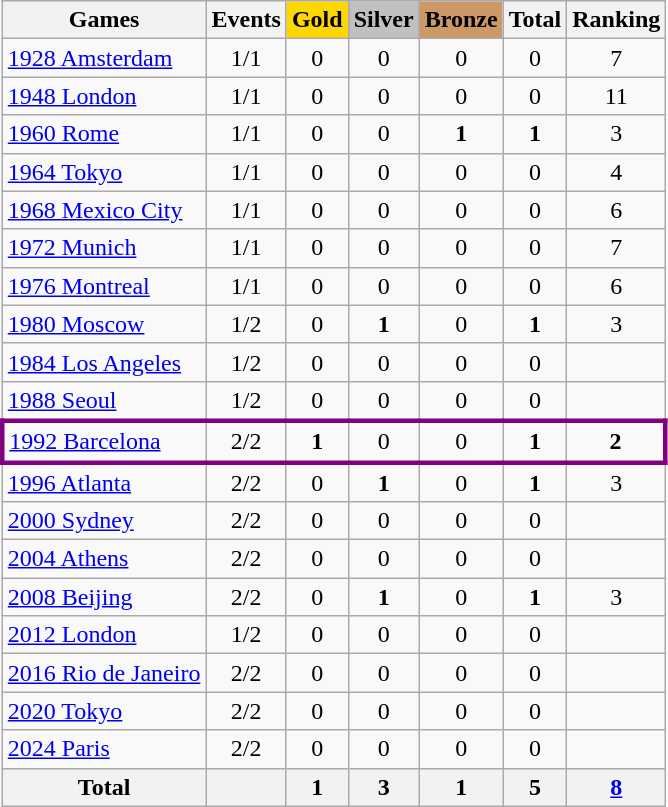<table class="wikitable sortable" style="text-align:center">
<tr>
<th>Games</th>
<th>Events</th>
<th style="background-color:gold;">Gold</th>
<th style="background-color:silver;">Silver</th>
<th style="background-color:#c96;">Bronze</th>
<th>Total</th>
<th>Ranking</th>
</tr>
<tr>
<td align="left"> <a href='#'>1928 Amsterdam</a></td>
<td>1/1</td>
<td>0</td>
<td>0</td>
<td>0</td>
<td>0</td>
<td>7</td>
</tr>
<tr>
<td align="left"> <a href='#'>1948 London</a></td>
<td>1/1</td>
<td>0</td>
<td>0</td>
<td>0</td>
<td>0</td>
<td>11</td>
</tr>
<tr>
<td align="left"> <a href='#'>1960 Rome</a></td>
<td>1/1</td>
<td>0</td>
<td>0</td>
<td><strong>1</strong></td>
<td><strong>1</strong></td>
<td>3</td>
</tr>
<tr>
<td align="left"> <a href='#'>1964 Tokyo</a></td>
<td>1/1</td>
<td>0</td>
<td>0</td>
<td>0</td>
<td>0</td>
<td>4</td>
</tr>
<tr>
<td align="left"> <a href='#'>1968 Mexico City</a></td>
<td>1/1</td>
<td>0</td>
<td>0</td>
<td>0</td>
<td>0</td>
<td>6</td>
</tr>
<tr>
<td align="left"> <a href='#'>1972 Munich</a></td>
<td>1/1</td>
<td>0</td>
<td>0</td>
<td>0</td>
<td>0</td>
<td>7</td>
</tr>
<tr>
<td align="left"> <a href='#'>1976 Montreal</a></td>
<td>1/1</td>
<td>0</td>
<td>0</td>
<td>0</td>
<td>0</td>
<td>6</td>
</tr>
<tr>
<td align="left"> <a href='#'>1980 Moscow</a></td>
<td>1/2</td>
<td>0</td>
<td><strong>1</strong></td>
<td>0</td>
<td><strong>1</strong></td>
<td>3</td>
</tr>
<tr>
<td align="left"> <a href='#'>1984 Los Angeles</a></td>
<td>1/2</td>
<td>0</td>
<td>0</td>
<td>0</td>
<td>0</td>
<td></td>
</tr>
<tr>
<td align="left"> <a href='#'>1988 Seoul</a></td>
<td>1/2</td>
<td>0</td>
<td>0</td>
<td>0</td>
<td>0</td>
<td></td>
</tr>
<tr style="border: 3px solid purple">
<td align="left"> <a href='#'>1992 Barcelona</a></td>
<td>2/2</td>
<td><strong>1</strong></td>
<td>0</td>
<td>0</td>
<td><strong>1</strong></td>
<td><strong>2</strong></td>
</tr>
<tr>
<td align="left"> <a href='#'>1996 Atlanta</a></td>
<td>2/2</td>
<td>0</td>
<td><strong>1</strong></td>
<td>0</td>
<td><strong>1</strong></td>
<td>3</td>
</tr>
<tr>
<td align="left"> <a href='#'>2000 Sydney</a></td>
<td>2/2</td>
<td>0</td>
<td>0</td>
<td>0</td>
<td>0</td>
<td></td>
</tr>
<tr>
<td align="left"> <a href='#'>2004 Athens</a></td>
<td>2/2</td>
<td>0</td>
<td>0</td>
<td>0</td>
<td>0</td>
<td></td>
</tr>
<tr>
<td align="left"> <a href='#'>2008 Beijing</a></td>
<td>2/2</td>
<td>0</td>
<td><strong>1</strong></td>
<td>0</td>
<td><strong>1</strong></td>
<td>3</td>
</tr>
<tr>
<td align="left"> <a href='#'>2012 London</a></td>
<td>1/2</td>
<td>0</td>
<td>0</td>
<td>0</td>
<td>0</td>
<td></td>
</tr>
<tr>
<td align="left"> <a href='#'>2016 Rio de Janeiro</a></td>
<td>2/2</td>
<td>0</td>
<td>0</td>
<td>0</td>
<td>0</td>
<td></td>
</tr>
<tr>
<td align="left"> <a href='#'>2020 Tokyo</a></td>
<td>2/2</td>
<td>0</td>
<td>0</td>
<td>0</td>
<td>0</td>
<td></td>
</tr>
<tr>
<td align="left"> <a href='#'>2024 Paris</a></td>
<td>2/2</td>
<td>0</td>
<td>0</td>
<td>0</td>
<td>0</td>
<td></td>
</tr>
<tr>
<th>Total</th>
<th></th>
<th>1</th>
<th>3</th>
<th>1</th>
<th>5</th>
<th><a href='#'>8</a></th>
</tr>
</table>
